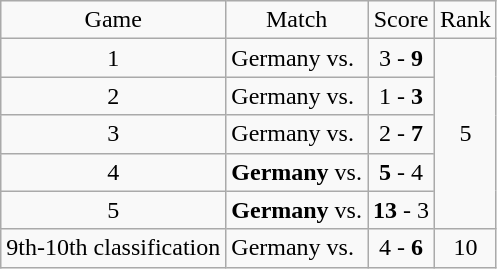<table class="wikitable">
<tr>
<td style="text-align:center;">Game</td>
<td style="text-align:center;">Match</td>
<td style="text-align:center;">Score</td>
<td style="text-align:center;">Rank</td>
</tr>
<tr>
<td style="text-align:center;">1</td>
<td>Germany vs. <strong></strong></td>
<td style="text-align:center;">3 - <strong>9</strong></td>
<td rowspan="5" style="text-align:center;">5</td>
</tr>
<tr>
<td style="text-align:center;">2</td>
<td>Germany vs. <strong></strong></td>
<td style="text-align:center;">1 - <strong>3</strong></td>
</tr>
<tr>
<td style="text-align:center;">3</td>
<td>Germany vs. <strong></strong></td>
<td style="text-align:center;">2 - <strong>7</strong></td>
</tr>
<tr>
<td style="text-align:center;">4</td>
<td><strong>Germany</strong> vs. </td>
<td style="text-align:center;"><strong>5</strong> - 4</td>
</tr>
<tr>
<td style="text-align:center;">5</td>
<td><strong>Germany</strong> vs. </td>
<td style="text-align:center;"><strong>13</strong> - 3</td>
</tr>
<tr>
<td style="text-align:center;">9th-10th classification</td>
<td>Germany vs. <strong></strong></td>
<td style="text-align:center;">4 - <strong>6</strong></td>
<td style="text-align:center;">10</td>
</tr>
</table>
